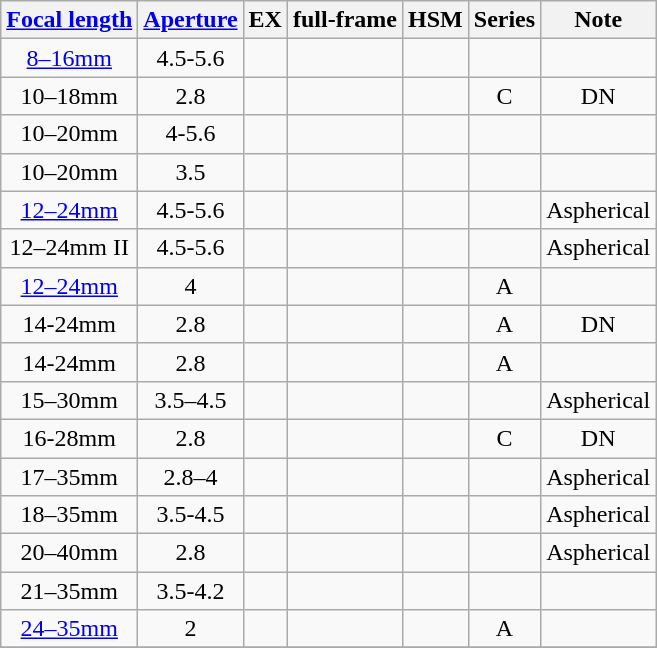<table class="wikitable sortable" style="text-align:center">
<tr ">
<th><a href='#'>Focal length</a></th>
<th><a href='#'>Aperture</a></th>
<th>EX</th>
<th>full-frame</th>
<th>HSM</th>
<th>Series</th>
<th>Note</th>
</tr>
<tr>
<td><a href='#'>8–16mm</a></td>
<td>4.5-5.6</td>
<td></td>
<td></td>
<td></td>
<td></td>
<td></td>
</tr>
<tr>
<td>10–18mm</td>
<td>2.8</td>
<td></td>
<td></td>
<td></td>
<td>C</td>
<td>DN</td>
</tr>
<tr>
<td>10–20mm</td>
<td>4-5.6</td>
<td></td>
<td></td>
<td></td>
<td></td>
<td></td>
</tr>
<tr>
<td>10–20mm</td>
<td>3.5</td>
<td></td>
<td></td>
<td></td>
<td></td>
<td></td>
</tr>
<tr>
<td><a href='#'>12–24mm</a></td>
<td>4.5-5.6</td>
<td></td>
<td></td>
<td></td>
<td></td>
<td>Aspherical</td>
</tr>
<tr>
<td>12–24mm II</td>
<td>4.5-5.6</td>
<td></td>
<td></td>
<td></td>
<td></td>
<td>Aspherical</td>
</tr>
<tr>
<td><a href='#'>12–24mm</a></td>
<td>4</td>
<td></td>
<td></td>
<td></td>
<td>A</td>
<td></td>
</tr>
<tr>
<td>14-24mm</td>
<td>2.8</td>
<td></td>
<td></td>
<td></td>
<td>A</td>
<td>DN</td>
</tr>
<tr>
<td>14-24mm</td>
<td>2.8</td>
<td></td>
<td></td>
<td></td>
<td>A</td>
<td></td>
</tr>
<tr>
<td>15–30mm</td>
<td>3.5–4.5</td>
<td></td>
<td></td>
<td></td>
<td></td>
<td>Aspherical</td>
</tr>
<tr>
<td>16-28mm</td>
<td>2.8</td>
<td></td>
<td></td>
<td></td>
<td>C</td>
<td>DN</td>
</tr>
<tr>
<td>17–35mm</td>
<td>2.8–4</td>
<td></td>
<td></td>
<td></td>
<td></td>
<td>Aspherical</td>
</tr>
<tr>
<td>18–35mm</td>
<td>3.5-4.5</td>
<td></td>
<td></td>
<td></td>
<td></td>
<td>Aspherical</td>
</tr>
<tr>
<td>20–40mm</td>
<td>2.8</td>
<td></td>
<td></td>
<td></td>
<td></td>
<td>Aspherical</td>
</tr>
<tr>
<td>21–35mm</td>
<td>3.5-4.2</td>
<td></td>
<td></td>
<td></td>
<td></td>
<td></td>
</tr>
<tr>
<td><a href='#'>24–35mm</a></td>
<td>2</td>
<td></td>
<td></td>
<td></td>
<td>A</td>
<td></td>
</tr>
<tr>
</tr>
</table>
